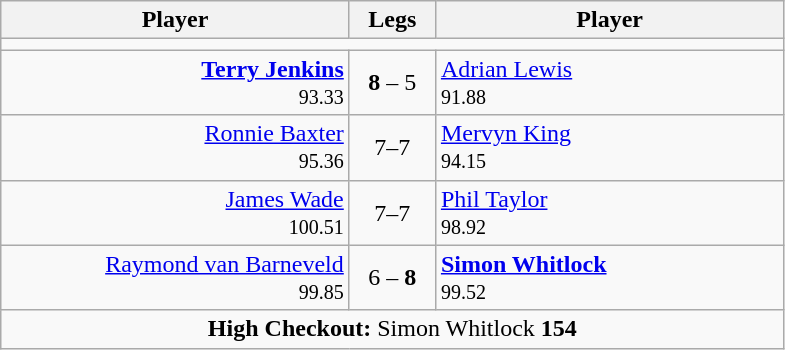<table class=wikitable style="text-align:center">
<tr>
<th width=225>Player</th>
<th width=50>Legs</th>
<th width=225>Player</th>
</tr>
<tr align=center>
<td colspan="3"></td>
</tr>
<tr align=left>
<td align=right><strong><a href='#'>Terry Jenkins</a></strong>  <br> <small><span>93.33</span></small></td>
<td align=center><strong>8</strong> – 5</td>
<td> <a href='#'>Adrian Lewis</a> <br> <small><span>91.88</span></small></td>
</tr>
<tr align=left>
<td align=right><a href='#'>Ronnie Baxter</a>  <br> <small><span>95.36</span></small></td>
<td align=center>7–7</td>
<td> <a href='#'>Mervyn King</a><br><small><span>94.15</span></small></td>
</tr>
<tr align=left>
<td align=right><a href='#'>James Wade</a>  <br> <small><span>100.51</span></small></td>
<td align=center>7–7</td>
<td> <a href='#'>Phil Taylor</a> <br><small><span>98.92</span></small></td>
</tr>
<tr align=left>
<td align=right><a href='#'>Raymond van Barneveld</a>  <br> <small><span>99.85</span></small></td>
<td align=center>6 – <strong>8</strong></td>
<td> <strong><a href='#'>Simon Whitlock</a></strong> <br> <small><span>99.52</span></small></td>
</tr>
<tr align=center>
<td colspan="3"><strong>High Checkout:</strong> Simon Whitlock <strong>154</strong></td>
</tr>
</table>
